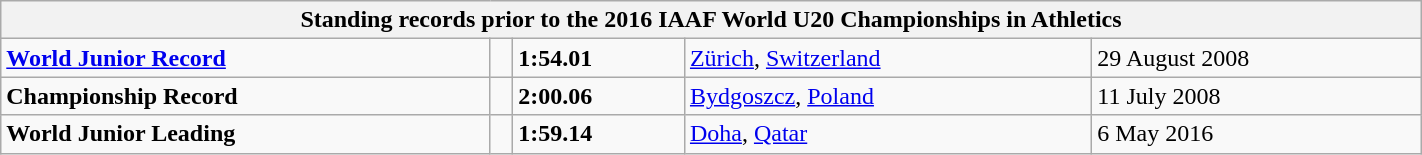<table class="wikitable" width=75%>
<tr>
<th colspan="5">Standing records prior to the 2016 IAAF World U20 Championships in Athletics</th>
</tr>
<tr>
<td><strong><a href='#'>World Junior Record</a></strong></td>
<td></td>
<td><strong>1:54.01</strong></td>
<td><a href='#'>Zürich</a>, <a href='#'>Switzerland</a></td>
<td>29 August 2008</td>
</tr>
<tr>
<td><strong>Championship Record</strong></td>
<td></td>
<td><strong>2:00.06</strong></td>
<td><a href='#'>Bydgoszcz</a>, <a href='#'>Poland</a></td>
<td>11 July 2008</td>
</tr>
<tr>
<td><strong>World Junior Leading</strong></td>
<td></td>
<td><strong>1:59.14</strong></td>
<td><a href='#'>Doha</a>, <a href='#'>Qatar</a></td>
<td>6 May 2016</td>
</tr>
</table>
